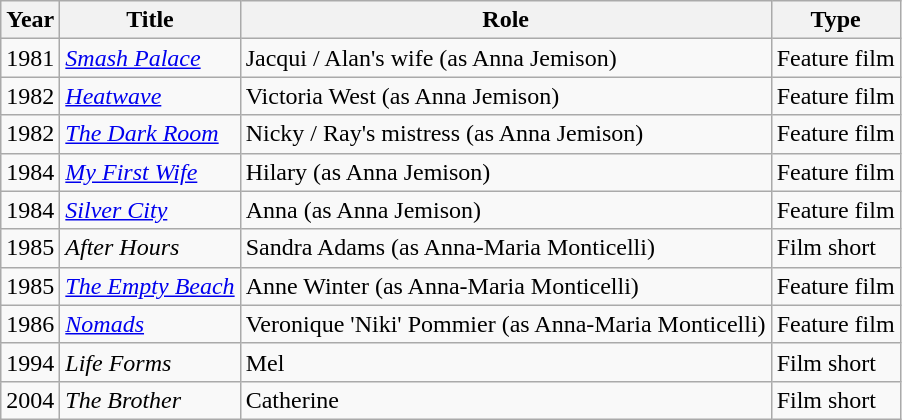<table class="wikitable">
<tr>
<th>Year</th>
<th>Title</th>
<th>Role</th>
<th>Type</th>
</tr>
<tr>
<td>1981</td>
<td><em><a href='#'>Smash Palace</a></em></td>
<td>Jacqui / Alan's wife (as Anna Jemison)</td>
<td>Feature film</td>
</tr>
<tr>
<td>1982</td>
<td><em><a href='#'>Heatwave</a></em></td>
<td>Victoria West (as Anna Jemison)</td>
<td>Feature film</td>
</tr>
<tr>
<td>1982</td>
<td><em><a href='#'>The Dark Room</a></em></td>
<td>Nicky / Ray's mistress (as Anna Jemison)</td>
<td>Feature film</td>
</tr>
<tr>
<td>1984</td>
<td><em><a href='#'>My First Wife</a></em></td>
<td>Hilary (as Anna Jemison)</td>
<td>Feature film</td>
</tr>
<tr>
<td>1984</td>
<td><em><a href='#'>Silver City</a></em></td>
<td>Anna (as Anna Jemison)</td>
<td>Feature film</td>
</tr>
<tr>
<td>1985</td>
<td><em>After Hours</em></td>
<td>Sandra Adams (as Anna-Maria Monticelli)</td>
<td>Film short</td>
</tr>
<tr>
<td>1985</td>
<td><em><a href='#'>The Empty Beach</a></em></td>
<td>Anne Winter (as Anna-Maria Monticelli)</td>
<td>Feature film</td>
</tr>
<tr>
<td>1986</td>
<td><em><a href='#'>Nomads</a></em></td>
<td>Veronique 'Niki' Pommier (as Anna-Maria Monticelli)</td>
<td>Feature film</td>
</tr>
<tr>
<td>1994</td>
<td><em>Life Forms</em></td>
<td>Mel</td>
<td>Film short</td>
</tr>
<tr>
<td>2004</td>
<td><em>The Brother</em></td>
<td>Catherine</td>
<td>Film short</td>
</tr>
</table>
